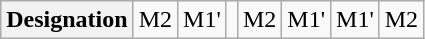<table class="wikitable">
<tr>
<th>Designation</th>
<td>M2</td>
<td>M1'</td>
<td></td>
<td>M2</td>
<td>M1'</td>
<td>M1'</td>
<td>M2</td>
</tr>
</table>
